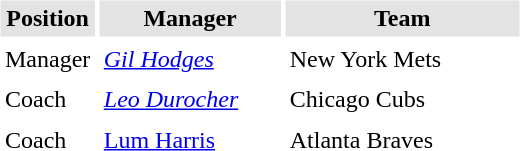<table border="0" cellspacing="3" cellpadding="3">
<tr style="background: #e3e3e3;">
<th width="50">Position</th>
<th width="115">Manager</th>
<th width="150">Team</th>
</tr>
<tr>
<td>Manager</td>
<td><em><a href='#'>Gil Hodges</a></em></td>
<td>New York Mets</td>
</tr>
<tr>
<td>Coach</td>
<td><em><a href='#'>Leo Durocher</a></em></td>
<td>Chicago Cubs</td>
</tr>
<tr>
<td>Coach</td>
<td><a href='#'>Lum Harris</a></td>
<td>Atlanta Braves</td>
</tr>
</table>
